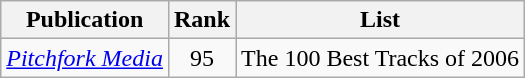<table class="wikitable">
<tr>
<th>Publication</th>
<th>Rank</th>
<th>List</th>
</tr>
<tr>
<td><em><a href='#'>Pitchfork Media</a></em></td>
<td align="center">95</td>
<td>The 100 Best Tracks of 2006</td>
</tr>
</table>
